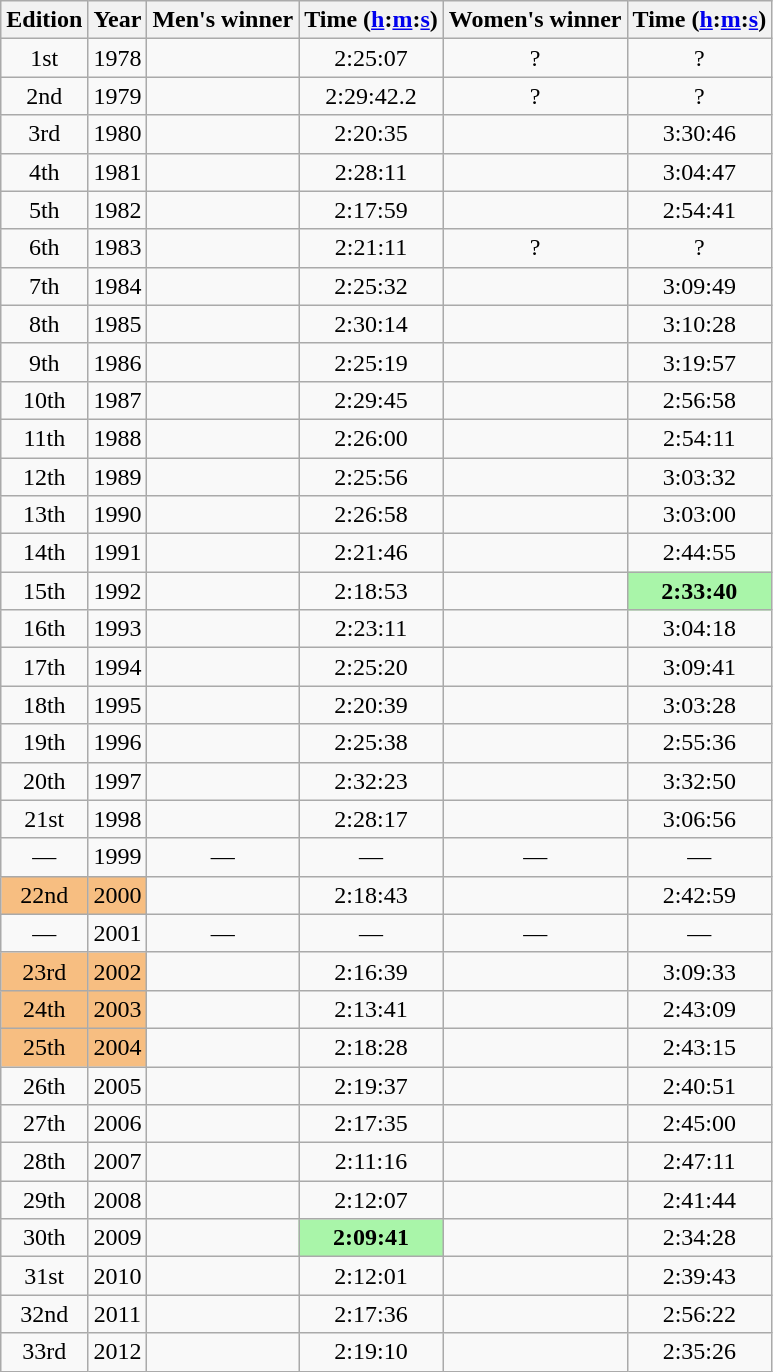<table class="wikitable sortable" style="text-align:center">
<tr>
<th class=unsortable>Edition</th>
<th>Year</th>
<th class=unsortable>Men's winner</th>
<th>Time (<a href='#'>h</a>:<a href='#'>m</a>:<a href='#'>s</a>)</th>
<th class=unsortable>Women's winner</th>
<th>Time (<a href='#'>h</a>:<a href='#'>m</a>:<a href='#'>s</a>)</th>
</tr>
<tr>
<td>1st</td>
<td>1978</td>
<td align=left></td>
<td>2:25:07</td>
<td>?</td>
<td>?</td>
</tr>
<tr>
<td>2nd</td>
<td>1979</td>
<td align=left></td>
<td>2:29:42.2</td>
<td>?</td>
<td>?</td>
</tr>
<tr>
<td>3rd</td>
<td>1980</td>
<td align=left></td>
<td>2:20:35</td>
<td align=left></td>
<td>3:30:46</td>
</tr>
<tr>
<td>4th</td>
<td>1981</td>
<td align=left></td>
<td>2:28:11</td>
<td align=left></td>
<td>3:04:47</td>
</tr>
<tr>
<td>5th</td>
<td>1982</td>
<td align=left></td>
<td>2:17:59</td>
<td align=left></td>
<td>2:54:41</td>
</tr>
<tr>
<td>6th</td>
<td>1983</td>
<td align=left></td>
<td>2:21:11</td>
<td>?</td>
<td>?</td>
</tr>
<tr>
<td>7th</td>
<td>1984</td>
<td align=left></td>
<td>2:25:32</td>
<td align=left></td>
<td>3:09:49</td>
</tr>
<tr>
<td>8th</td>
<td>1985</td>
<td align=left></td>
<td>2:30:14</td>
<td align=left></td>
<td>3:10:28</td>
</tr>
<tr>
<td>9th</td>
<td>1986</td>
<td align=left></td>
<td>2:25:19</td>
<td align=left></td>
<td>3:19:57</td>
</tr>
<tr>
<td>10th</td>
<td>1987</td>
<td align=left></td>
<td>2:29:45</td>
<td align=left></td>
<td>2:56:58</td>
</tr>
<tr>
<td>11th</td>
<td>1988</td>
<td align=left></td>
<td>2:26:00</td>
<td align=left></td>
<td>2:54:11</td>
</tr>
<tr>
<td>12th</td>
<td>1989</td>
<td align=left></td>
<td>2:25:56</td>
<td align=left></td>
<td>3:03:32</td>
</tr>
<tr>
<td>13th</td>
<td>1990</td>
<td align=left></td>
<td>2:26:58</td>
<td align=left></td>
<td>3:03:00</td>
</tr>
<tr>
<td>14th</td>
<td>1991</td>
<td align=left></td>
<td>2:21:46</td>
<td align=left></td>
<td>2:44:55</td>
</tr>
<tr>
<td>15th</td>
<td>1992</td>
<td align=left></td>
<td>2:18:53</td>
<td align=left></td>
<td bgcolor=#A9F5A9><strong>2:33:40</strong></td>
</tr>
<tr>
<td>16th</td>
<td>1993</td>
<td align=left></td>
<td>2:23:11</td>
<td align=left></td>
<td>3:04:18</td>
</tr>
<tr>
<td>17th</td>
<td>1994</td>
<td align=left></td>
<td>2:25:20</td>
<td align=left></td>
<td>3:09:41</td>
</tr>
<tr>
<td>18th</td>
<td>1995</td>
<td align=left></td>
<td>2:20:39</td>
<td align=left></td>
<td>3:03:28</td>
</tr>
<tr>
<td>19th</td>
<td>1996</td>
<td align=left></td>
<td>2:25:38</td>
<td align=left></td>
<td>2:55:36</td>
</tr>
<tr>
<td>20th</td>
<td>1997</td>
<td align=left></td>
<td>2:32:23</td>
<td align=left></td>
<td>3:32:50</td>
</tr>
<tr>
<td>21st</td>
<td>1998</td>
<td align=left></td>
<td>2:28:17</td>
<td align=left></td>
<td>3:06:56</td>
</tr>
<tr>
<td>—</td>
<td>1999</td>
<td>—</td>
<td>—</td>
<td>—</td>
<td>—</td>
</tr>
<tr>
<td bgcolor=#F7BE81>22nd</td>
<td bgcolor=#F7BE81>2000</td>
<td align=left></td>
<td>2:18:43</td>
<td align=left></td>
<td>2:42:59</td>
</tr>
<tr>
<td>—</td>
<td>2001</td>
<td>—</td>
<td>—</td>
<td>—</td>
<td>—</td>
</tr>
<tr>
<td bgcolor=#F7BE81>23rd</td>
<td bgcolor=#F7BE81>2002</td>
<td align=left></td>
<td>2:16:39</td>
<td align=left></td>
<td>3:09:33</td>
</tr>
<tr>
<td bgcolor=#F7BE81>24th</td>
<td bgcolor=#F7BE81>2003</td>
<td align=left></td>
<td>2:13:41</td>
<td align=left></td>
<td>2:43:09</td>
</tr>
<tr>
<td bgcolor=#F7BE81>25th</td>
<td bgcolor=#F7BE81>2004</td>
<td align=left></td>
<td>2:18:28</td>
<td align=left></td>
<td>2:43:15</td>
</tr>
<tr>
<td>26th</td>
<td>2005</td>
<td align=left></td>
<td>2:19:37</td>
<td align=left></td>
<td>2:40:51</td>
</tr>
<tr>
<td>27th</td>
<td>2006</td>
<td align=left></td>
<td>2:17:35</td>
<td align=left></td>
<td>2:45:00</td>
</tr>
<tr>
<td>28th</td>
<td>2007</td>
<td align=left></td>
<td>2:11:16</td>
<td align=left></td>
<td>2:47:11</td>
</tr>
<tr>
<td>29th</td>
<td>2008</td>
<td align=left></td>
<td>2:12:07</td>
<td align=left></td>
<td>2:41:44</td>
</tr>
<tr>
<td>30th</td>
<td>2009</td>
<td align=left></td>
<td bgcolor=#A9F5A9><strong>2:09:41</strong></td>
<td align=left></td>
<td>2:34:28</td>
</tr>
<tr>
<td>31st</td>
<td>2010</td>
<td align=left></td>
<td>2:12:01</td>
<td align=left></td>
<td>2:39:43</td>
</tr>
<tr>
<td>32nd</td>
<td>2011</td>
<td align=left></td>
<td>2:17:36</td>
<td align=left></td>
<td>2:56:22</td>
</tr>
<tr>
<td>33rd</td>
<td>2012</td>
<td align=left></td>
<td>2:19:10</td>
<td align=left></td>
<td>2:35:26</td>
</tr>
</table>
